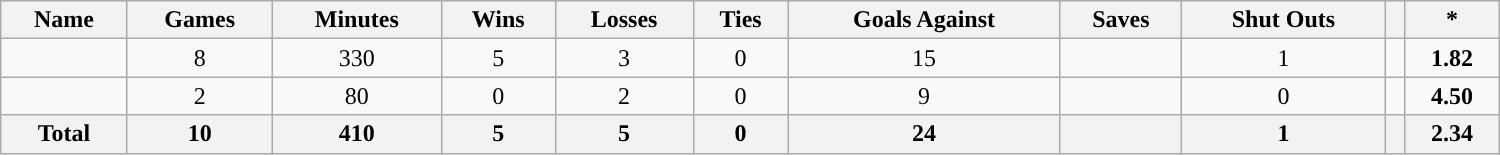<table class="wikitable sortable" width ="1000">
<tr align="center">
<th><strong>Name</strong></th>
<th><strong>Games</strong></th>
<th><strong>Minutes</strong></th>
<th><strong>Wins</strong></th>
<th><strong>Losses</strong></th>
<th><strong>Ties</strong></th>
<th><strong>Goals Against</strong></th>
<th><strong>Saves</strong></th>
<th><strong>Shut Outs</strong></th>
<th><strong><a href='#'></a></strong></th>
<th><strong><a href='#'></a></strong>*</th>
</tr>
<tr align="center">
<td></td>
<td>8</td>
<td>330</td>
<td>5</td>
<td>3</td>
<td>0</td>
<td>15</td>
<td></td>
<td>1</td>
<td></td>
<td><strong>1.82</strong></td>
</tr>
<tr align="center">
<td></td>
<td>2</td>
<td>80</td>
<td>0</td>
<td>2</td>
<td>0</td>
<td>9</td>
<td></td>
<td>0</td>
<td></td>
<td><strong>4.50</strong></td>
</tr>
<tr>
<th>Total</th>
<th>10</th>
<th>410</th>
<th>5</th>
<th>5</th>
<th>0</th>
<th>24</th>
<th></th>
<th>1</th>
<th></th>
<th><strong>2.34</strong></th>
</tr>
</table>
